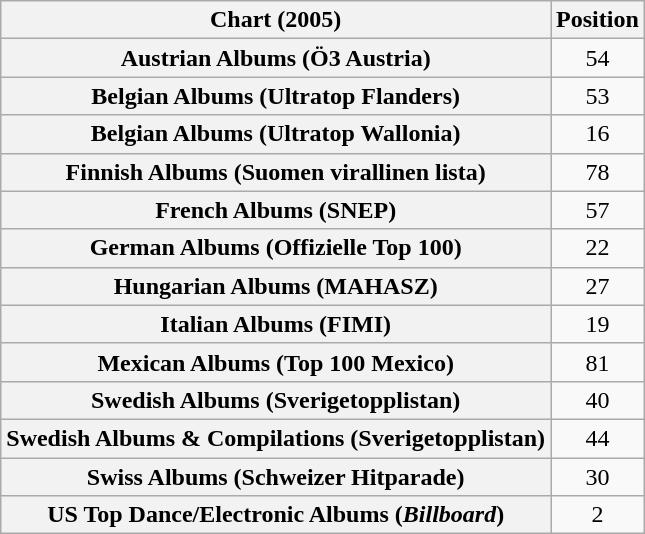<table class="wikitable sortable plainrowheaders" style="text-align:center">
<tr>
<th scope="col">Chart (2005)</th>
<th scope="col">Position</th>
</tr>
<tr>
<th scope="row">Austrian Albums (Ö3 Austria)</th>
<td>54</td>
</tr>
<tr>
<th scope="row">Belgian Albums (Ultratop Flanders)</th>
<td>53</td>
</tr>
<tr>
<th scope="row">Belgian Albums (Ultratop Wallonia)</th>
<td>16</td>
</tr>
<tr>
<th scope="row">Finnish Albums (Suomen virallinen lista)</th>
<td>78</td>
</tr>
<tr>
<th scope="row">French Albums (SNEP)</th>
<td>57</td>
</tr>
<tr>
<th scope="row">German Albums (Offizielle Top 100)</th>
<td>22</td>
</tr>
<tr>
<th scope="row">Hungarian Albums (MAHASZ)</th>
<td>27</td>
</tr>
<tr>
<th scope="row">Italian Albums (FIMI)</th>
<td>19</td>
</tr>
<tr>
<th scope="row">Mexican Albums (Top 100 Mexico)</th>
<td>81</td>
</tr>
<tr>
<th scope="row">Swedish Albums (Sverigetopplistan)</th>
<td>40</td>
</tr>
<tr>
<th scope="row">Swedish Albums & Compilations (Sverigetopplistan)</th>
<td>44</td>
</tr>
<tr>
<th scope="row">Swiss Albums (Schweizer Hitparade)</th>
<td>30</td>
</tr>
<tr>
<th scope="row">US Top Dance/Electronic Albums (<em>Billboard</em>)</th>
<td>2</td>
</tr>
</table>
